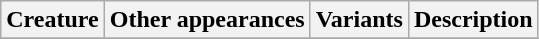<table class="wikitable">
<tr ">
<th>Creature</th>
<th>Other appearances</th>
<th>Variants</th>
<th>Description</th>
</tr>
<tr>
</tr>
</table>
